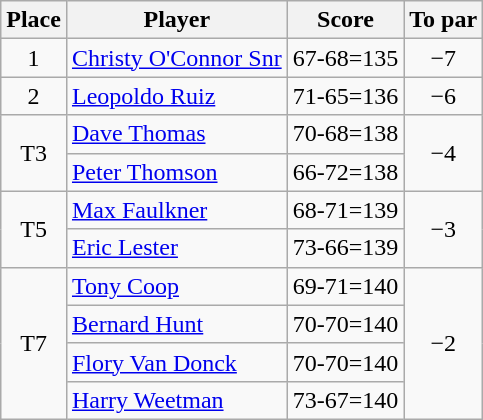<table class="wikitable">
<tr>
<th>Place</th>
<th>Player</th>
<th>Score</th>
<th>To par</th>
</tr>
<tr>
<td align=center>1</td>
<td> <a href='#'>Christy O'Connor Snr</a></td>
<td align=center>67-68=135</td>
<td align=center>−7</td>
</tr>
<tr>
<td align=center>2</td>
<td> <a href='#'>Leopoldo Ruiz</a></td>
<td align=center>71-65=136</td>
<td align=center>−6</td>
</tr>
<tr>
<td rowspan="2" align=center>T3</td>
<td> <a href='#'>Dave Thomas</a></td>
<td align=center>70-68=138</td>
<td rowspan="2" align=center>−4</td>
</tr>
<tr>
<td> <a href='#'>Peter Thomson</a></td>
<td align=center>66-72=138</td>
</tr>
<tr>
<td rowspan="2" align=center>T5</td>
<td> <a href='#'>Max Faulkner</a></td>
<td align=center>68-71=139</td>
<td rowspan="2" align=center>−3</td>
</tr>
<tr>
<td> <a href='#'>Eric Lester</a></td>
<td align=center>73-66=139</td>
</tr>
<tr>
<td rowspan="4" align=center>T7</td>
<td> <a href='#'>Tony Coop</a></td>
<td align=center>69-71=140</td>
<td rowspan="4" align=center>−2</td>
</tr>
<tr>
<td> <a href='#'>Bernard Hunt</a></td>
<td align=center>70-70=140</td>
</tr>
<tr>
<td> <a href='#'>Flory Van Donck</a></td>
<td align=center>70-70=140</td>
</tr>
<tr>
<td> <a href='#'>Harry Weetman</a></td>
<td align=center>73-67=140</td>
</tr>
</table>
